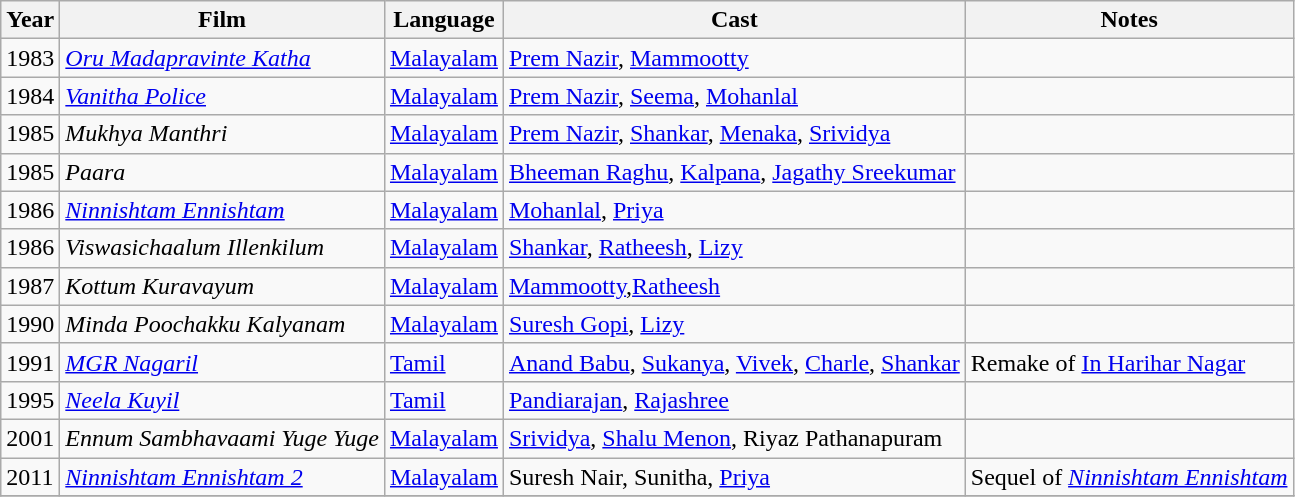<table class="wikitable">
<tr>
<th>Year</th>
<th>Film</th>
<th>Language</th>
<th>Cast</th>
<th>Notes</th>
</tr>
<tr>
<td>1983</td>
<td><em><a href='#'>Oru Madapravinte Katha</a></em></td>
<td><a href='#'>Malayalam</a></td>
<td><a href='#'>Prem Nazir</a>, <a href='#'>Mammootty</a></td>
<td></td>
</tr>
<tr>
<td>1984</td>
<td><em><a href='#'>Vanitha Police</a></em></td>
<td><a href='#'>Malayalam</a></td>
<td><a href='#'>Prem Nazir</a>, <a href='#'>Seema</a>, <a href='#'>Mohanlal</a></td>
<td></td>
</tr>
<tr>
<td>1985</td>
<td><em>Mukhya Manthri</em></td>
<td><a href='#'>Malayalam</a></td>
<td><a href='#'>Prem Nazir</a>, <a href='#'>Shankar</a>, <a href='#'>Menaka</a>, <a href='#'>Srividya</a></td>
<td></td>
</tr>
<tr>
<td>1985</td>
<td><em>Paara</em></td>
<td><a href='#'>Malayalam</a></td>
<td><a href='#'>Bheeman Raghu</a>, <a href='#'>Kalpana</a>, <a href='#'>Jagathy Sreekumar</a></td>
<td></td>
</tr>
<tr>
<td>1986</td>
<td><em><a href='#'>Ninnishtam Ennishtam</a></em></td>
<td><a href='#'>Malayalam</a></td>
<td><a href='#'>Mohanlal</a>, <a href='#'>Priya</a></td>
<td></td>
</tr>
<tr>
<td>1986</td>
<td><em>Viswasichaalum Illenkilum</em></td>
<td><a href='#'>Malayalam</a></td>
<td><a href='#'>Shankar</a>, <a href='#'>Ratheesh</a>, <a href='#'>Lizy</a></td>
<td></td>
</tr>
<tr>
<td>1987</td>
<td><em>Kottum Kuravayum</em></td>
<td><a href='#'>Malayalam</a></td>
<td><a href='#'>Mammootty</a>,<a href='#'>Ratheesh</a></td>
<td></td>
</tr>
<tr>
<td>1990</td>
<td><em>Minda Poochakku Kalyanam</em></td>
<td><a href='#'>Malayalam</a></td>
<td><a href='#'>Suresh Gopi</a>, <a href='#'>Lizy</a></td>
<td></td>
</tr>
<tr>
<td>1991</td>
<td><em><a href='#'>MGR Nagaril</a></em></td>
<td><a href='#'>Tamil</a></td>
<td><a href='#'>Anand Babu</a>, <a href='#'>Sukanya</a>, <a href='#'>Vivek</a>, <a href='#'>Charle</a>, <a href='#'>Shankar</a></td>
<td>Remake of <a href='#'>In Harihar Nagar</a></td>
</tr>
<tr>
<td>1995</td>
<td><em><a href='#'>Neela Kuyil</a></em></td>
<td><a href='#'>Tamil</a></td>
<td><a href='#'>Pandiarajan</a>, <a href='#'>Rajashree</a></td>
<td></td>
</tr>
<tr>
<td>2001</td>
<td><em>Ennum Sambhavaami Yuge Yuge</em></td>
<td><a href='#'>Malayalam</a></td>
<td><a href='#'>Srividya</a>, <a href='#'>Shalu Menon</a>, Riyaz Pathanapuram</td>
<td></td>
</tr>
<tr>
<td>2011</td>
<td><em><a href='#'>Ninnishtam Ennishtam 2</a></em></td>
<td><a href='#'>Malayalam</a></td>
<td>Suresh Nair, Sunitha, <a href='#'>Priya</a></td>
<td>Sequel of <em><a href='#'>Ninnishtam Ennishtam</a></em></td>
</tr>
<tr>
</tr>
</table>
